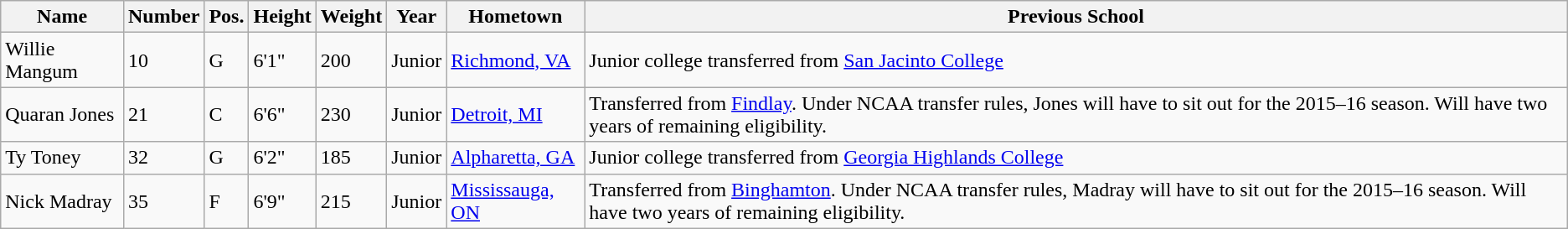<table class="wikitable sortable" border="1">
<tr>
<th>Name</th>
<th>Number</th>
<th>Pos.</th>
<th>Height</th>
<th>Weight</th>
<th>Year</th>
<th>Hometown</th>
<th class="unsortable">Previous School</th>
</tr>
<tr>
<td>Willie Mangum</td>
<td>10</td>
<td>G</td>
<td>6'1"</td>
<td>200</td>
<td>Junior</td>
<td><a href='#'>Richmond, VA</a></td>
<td>Junior college transferred from <a href='#'>San Jacinto College</a></td>
</tr>
<tr>
<td>Quaran Jones</td>
<td>21</td>
<td>C</td>
<td>6'6"</td>
<td>230</td>
<td>Junior</td>
<td><a href='#'>Detroit, MI</a></td>
<td>Transferred from <a href='#'>Findlay</a>. Under NCAA transfer rules, Jones will have to sit out for the 2015–16 season. Will have two years of remaining eligibility.</td>
</tr>
<tr>
<td>Ty Toney</td>
<td>32</td>
<td>G</td>
<td>6'2"</td>
<td>185</td>
<td>Junior</td>
<td><a href='#'>Alpharetta, GA</a></td>
<td>Junior college transferred from <a href='#'>Georgia Highlands College</a></td>
</tr>
<tr>
<td>Nick Madray</td>
<td>35</td>
<td>F</td>
<td>6'9"</td>
<td>215</td>
<td>Junior</td>
<td><a href='#'>Mississauga, ON</a></td>
<td>Transferred from <a href='#'>Binghamton</a>. Under NCAA transfer rules, Madray will have to sit out for the 2015–16 season. Will have two years of remaining eligibility.</td>
</tr>
</table>
